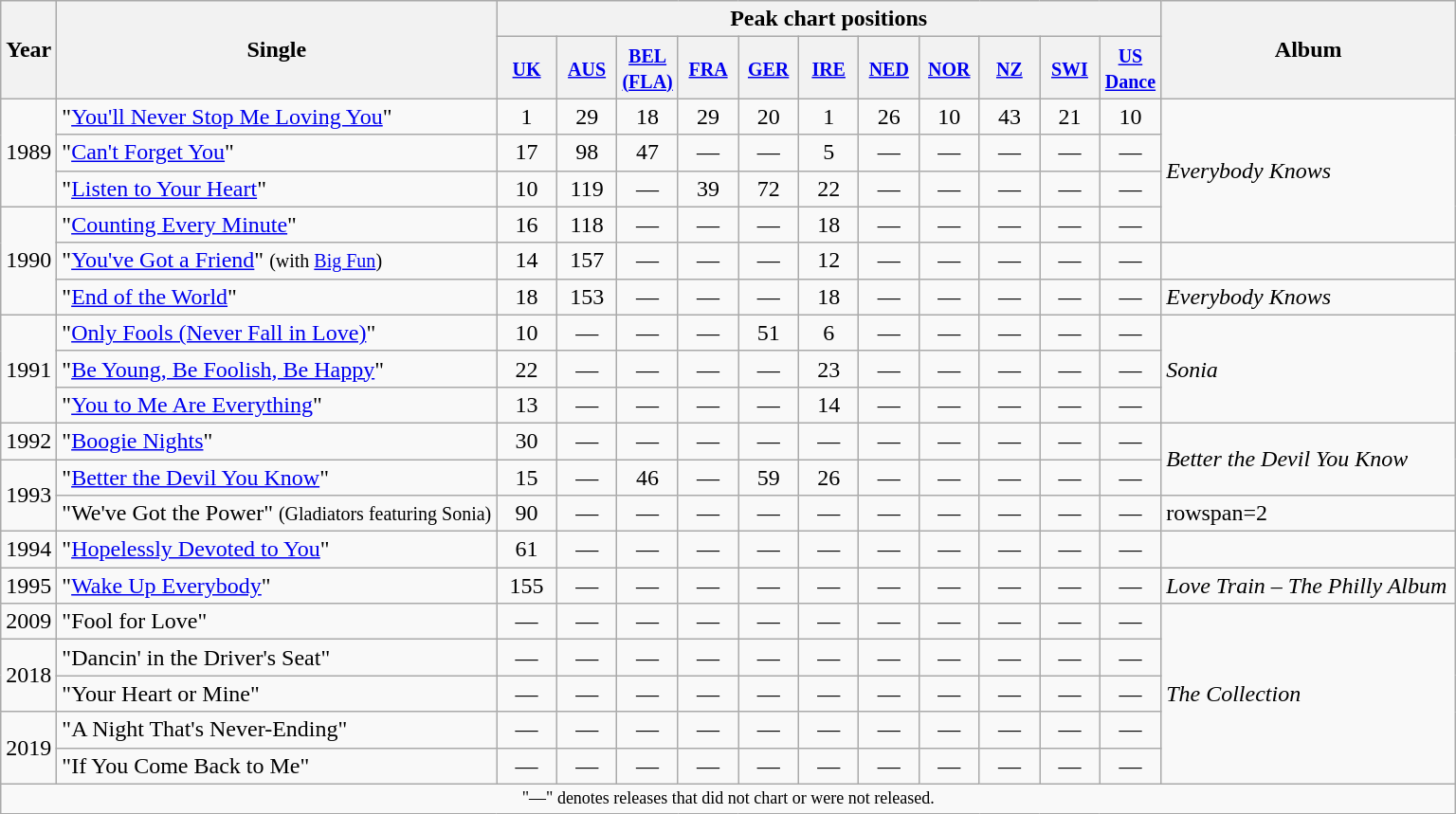<table class="wikitable">
<tr>
<th rowspan="2">Year</th>
<th rowspan="2" width=>Single</th>
<th colspan="11">Peak chart positions</th>
<th rowspan="2" style="width:200px;">Album</th>
</tr>
<tr>
<th width="35"><small><a href='#'>UK</a></small><br></th>
<th width="35"><small><a href='#'>AUS</a></small><br></th>
<th width="35"><small><a href='#'>BEL<br>(FLA)</a></small><br></th>
<th width="35"><small><a href='#'>FRA</a></small><br></th>
<th width="35"><small><a href='#'>GER</a></small><br></th>
<th width="35"><small><a href='#'>IRE</a></small><br></th>
<th width="35"><small><a href='#'>NED</a></small><br></th>
<th width="35"><small><a href='#'>NOR</a></small><br></th>
<th width="35"><small><a href='#'>NZ</a></small><br></th>
<th width="35"><small><a href='#'>SWI</a></small><br></th>
<th width="35"><small><a href='#'>US Dance</a></small><br></th>
</tr>
<tr>
<td style="text-align:center;" rowspan="3">1989</td>
<td>"<a href='#'>You'll Never Stop Me Loving You</a>"</td>
<td style="text-align:center;">1</td>
<td style="text-align:center;">29</td>
<td style="text-align:center;">18</td>
<td style="text-align:center;">29</td>
<td style="text-align:center;">20</td>
<td style="text-align:center;">1</td>
<td style="text-align:center;">26</td>
<td style="text-align:center;">10</td>
<td style="text-align:center;">43</td>
<td style="text-align:center;">21</td>
<td style="text-align:center;">10</td>
<td rowspan="4"><em>Everybody Knows</em></td>
</tr>
<tr>
<td>"<a href='#'>Can't Forget You</a>"</td>
<td style="text-align:center;">17</td>
<td style="text-align:center;">98</td>
<td style="text-align:center;">47</td>
<td style="text-align:center;">—</td>
<td style="text-align:center;">—</td>
<td style="text-align:center;">5</td>
<td style="text-align:center;">—</td>
<td style="text-align:center;">—</td>
<td style="text-align:center;">—</td>
<td style="text-align:center;">—</td>
<td style="text-align:center;">—</td>
</tr>
<tr>
<td>"<a href='#'>Listen to Your Heart</a>"</td>
<td style="text-align:center;">10</td>
<td style="text-align:center;">119</td>
<td style="text-align:center;">—</td>
<td style="text-align:center;">39</td>
<td style="text-align:center;">72</td>
<td style="text-align:center;">22</td>
<td style="text-align:center;">—</td>
<td style="text-align:center;">—</td>
<td style="text-align:center;">—</td>
<td style="text-align:center;">—</td>
<td style="text-align:center;">—</td>
</tr>
<tr>
<td style="text-align:center;" rowspan="3">1990</td>
<td>"<a href='#'>Counting Every Minute</a>"</td>
<td style="text-align:center;">16</td>
<td style="text-align:center;">118</td>
<td style="text-align:center;">—</td>
<td style="text-align:center;">—</td>
<td style="text-align:center;">—</td>
<td style="text-align:center;">18</td>
<td style="text-align:center;">—</td>
<td style="text-align:center;">—</td>
<td style="text-align:center;">—</td>
<td style="text-align:center;">—</td>
<td style="text-align:center;">—</td>
</tr>
<tr>
<td>"<a href='#'>You've Got a Friend</a>" <small>(with <a href='#'>Big Fun</a>)</small></td>
<td style="text-align:center;">14</td>
<td style="text-align:center;">157</td>
<td style="text-align:center;">—</td>
<td style="text-align:center;">—</td>
<td style="text-align:center;">—</td>
<td style="text-align:center;">12</td>
<td style="text-align:center;">—</td>
<td style="text-align:center;">—</td>
<td style="text-align:center;">—</td>
<td style="text-align:center;">—</td>
<td style="text-align:center;">—</td>
<td></td>
</tr>
<tr>
<td>"<a href='#'>End of the World</a>"</td>
<td style="text-align:center;">18</td>
<td style="text-align:center;">153</td>
<td style="text-align:center;">—</td>
<td style="text-align:center;">—</td>
<td style="text-align:center;">—</td>
<td style="text-align:center;">18</td>
<td style="text-align:center;">—</td>
<td style="text-align:center;">—</td>
<td style="text-align:center;">—</td>
<td style="text-align:center;">—</td>
<td style="text-align:center;">—</td>
<td><em>Everybody Knows</em></td>
</tr>
<tr>
<td style="text-align:center;" rowspan="3">1991</td>
<td>"<a href='#'>Only Fools (Never Fall in Love)</a>"</td>
<td style="text-align:center;">10</td>
<td style="text-align:center;">—</td>
<td style="text-align:center;">—</td>
<td style="text-align:center;">—</td>
<td style="text-align:center;">51</td>
<td style="text-align:center;">6</td>
<td style="text-align:center;">—</td>
<td style="text-align:center;">—</td>
<td style="text-align:center;">—</td>
<td style="text-align:center;">—</td>
<td style="text-align:center;">—</td>
<td rowspan="3"><em>Sonia</em></td>
</tr>
<tr>
<td>"<a href='#'>Be Young, Be Foolish, Be Happy</a>"</td>
<td style="text-align:center;">22</td>
<td style="text-align:center;">—</td>
<td style="text-align:center;">—</td>
<td style="text-align:center;">—</td>
<td style="text-align:center;">—</td>
<td style="text-align:center;">23</td>
<td style="text-align:center;">—</td>
<td style="text-align:center;">—</td>
<td style="text-align:center;">—</td>
<td style="text-align:center;">—</td>
<td style="text-align:center;">—</td>
</tr>
<tr>
<td>"<a href='#'>You to Me Are Everything</a>"</td>
<td style="text-align:center;">13</td>
<td style="text-align:center;">—</td>
<td style="text-align:center;">—</td>
<td style="text-align:center;">—</td>
<td style="text-align:center;">—</td>
<td style="text-align:center;">14</td>
<td style="text-align:center;">—</td>
<td style="text-align:center;">—</td>
<td style="text-align:center;">—</td>
<td style="text-align:center;">—</td>
<td style="text-align:center;">—</td>
</tr>
<tr>
<td style="text-align:center;" rowspan="1">1992</td>
<td>"<a href='#'>Boogie Nights</a>"</td>
<td style="text-align:center;">30</td>
<td style="text-align:center;">—</td>
<td style="text-align:center;">—</td>
<td style="text-align:center;">—</td>
<td style="text-align:center;">—</td>
<td style="text-align:center;">—</td>
<td style="text-align:center;">—</td>
<td style="text-align:center;">—</td>
<td style="text-align:center;">—</td>
<td style="text-align:center;">—</td>
<td style="text-align:center;">—</td>
<td rowspan="2"><em>Better the Devil You Know</em></td>
</tr>
<tr>
<td style="text-align:center;" rowspan="2">1993</td>
<td>"<a href='#'>Better the Devil You Know</a>"</td>
<td style="text-align:center;">15</td>
<td style="text-align:center;">—</td>
<td style="text-align:center;">46</td>
<td style="text-align:center;">—</td>
<td style="text-align:center;">59</td>
<td style="text-align:center;">26</td>
<td style="text-align:center;">—</td>
<td style="text-align:center;">—</td>
<td style="text-align:center;">—</td>
<td style="text-align:center;">—</td>
<td style="text-align:center;">—</td>
</tr>
<tr>
<td>"We've Got the Power" <small>(Gladiators featuring Sonia)</small></td>
<td style="text-align:center;">90</td>
<td style="text-align:center;">—</td>
<td style="text-align:center;">—</td>
<td style="text-align:center;">—</td>
<td style="text-align:center;">—</td>
<td style="text-align:center;">—</td>
<td style="text-align:center;">—</td>
<td style="text-align:center;">—</td>
<td style="text-align:center;">—</td>
<td style="text-align:center;">—</td>
<td style="text-align:center;">—</td>
<td>rowspan=2 </td>
</tr>
<tr>
<td style="text-align:center;">1994</td>
<td>"<a href='#'>Hopelessly Devoted to You</a>"</td>
<td style="text-align:center;">61</td>
<td style="text-align:center;">—</td>
<td style="text-align:center;">—</td>
<td style="text-align:center;">—</td>
<td style="text-align:center;">—</td>
<td style="text-align:center;">—</td>
<td style="text-align:center;">—</td>
<td style="text-align:center;">—</td>
<td style="text-align:center;">—</td>
<td style="text-align:center;">—</td>
<td style="text-align:center;">—</td>
</tr>
<tr>
<td style="text-align:center;">1995</td>
<td>"<a href='#'>Wake Up Everybody</a>"</td>
<td style="text-align:center;">155</td>
<td style="text-align:center;">—</td>
<td style="text-align:center;">—</td>
<td style="text-align:center;">—</td>
<td style="text-align:center;">—</td>
<td style="text-align:center;">—</td>
<td style="text-align:center;">—</td>
<td style="text-align:center;">—</td>
<td style="text-align:center;">—</td>
<td style="text-align:center;">—</td>
<td style="text-align:center;">—</td>
<td><em>Love Train – The Philly Album</em></td>
</tr>
<tr>
<td style="text-align:center;">2009</td>
<td>"Fool for Love"</td>
<td style="text-align:center;">—</td>
<td style="text-align:center;">—</td>
<td style="text-align:center;">—</td>
<td style="text-align:center;">—</td>
<td style="text-align:center;">—</td>
<td style="text-align:center;">—</td>
<td style="text-align:center;">—</td>
<td style="text-align:center;">—</td>
<td style="text-align:center;">—</td>
<td style="text-align:center;">—</td>
<td style="text-align:center;">—</td>
<td rowspan=5><em>The Collection</em></td>
</tr>
<tr>
<td rowspan="2" style="text-align:center;">2018</td>
<td>"Dancin' in the Driver's Seat"</td>
<td style="text-align:center;">—</td>
<td style="text-align:center;">—</td>
<td style="text-align:center;">—</td>
<td style="text-align:center;">—</td>
<td style="text-align:center;">—</td>
<td style="text-align:center;">—</td>
<td style="text-align:center;">—</td>
<td style="text-align:center;">—</td>
<td style="text-align:center;">—</td>
<td style="text-align:center;">—</td>
<td style="text-align:center;">—</td>
</tr>
<tr>
<td>"Your Heart or Mine"</td>
<td style="text-align:center;">—</td>
<td style="text-align:center;">—</td>
<td style="text-align:center;">—</td>
<td style="text-align:center;">—</td>
<td style="text-align:center;">—</td>
<td style="text-align:center;">—</td>
<td style="text-align:center;">—</td>
<td style="text-align:center;">—</td>
<td style="text-align:center;">—</td>
<td style="text-align:center;">—</td>
<td style="text-align:center;">—</td>
</tr>
<tr>
<td rowspan="2" style="text-align:center;">2019</td>
<td>"A Night That's Never-Ending"</td>
<td style="text-align:center;">—</td>
<td style="text-align:center;">—</td>
<td style="text-align:center;">—</td>
<td style="text-align:center;">—</td>
<td style="text-align:center;">—</td>
<td style="text-align:center;">—</td>
<td style="text-align:center;">—</td>
<td style="text-align:center;">—</td>
<td style="text-align:center;">—</td>
<td style="text-align:center;">—</td>
<td style="text-align:center;">—</td>
</tr>
<tr>
<td>"If You Come Back to Me"</td>
<td style="text-align:center;">—</td>
<td style="text-align:center;">—</td>
<td style="text-align:center;">—</td>
<td style="text-align:center;">—</td>
<td style="text-align:center;">—</td>
<td style="text-align:center;">—</td>
<td style="text-align:center;">—</td>
<td style="text-align:center;">—</td>
<td style="text-align:center;">—</td>
<td style="text-align:center;">—</td>
<td style="text-align:center;">—</td>
</tr>
<tr>
<td align="center" colspan="14" style="font-size:9pt">"—" denotes releases that did not chart or were not released.</td>
</tr>
</table>
